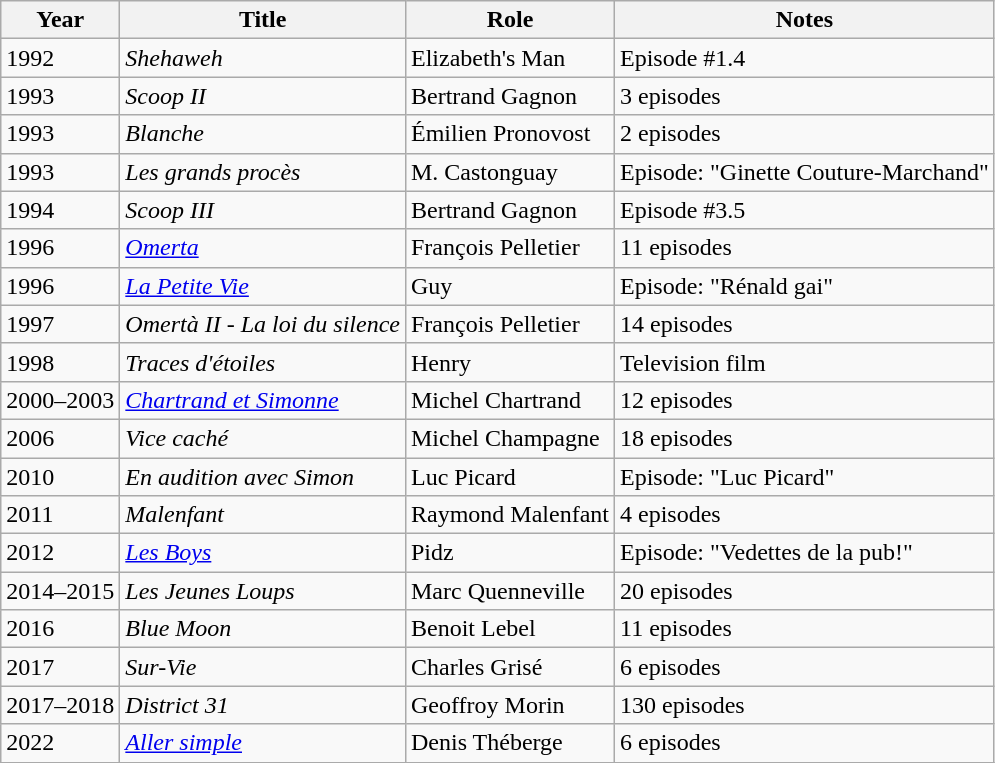<table class="wikitable sortable">
<tr>
<th>Year</th>
<th>Title</th>
<th>Role</th>
<th>Notes</th>
</tr>
<tr>
<td>1992</td>
<td><em>Shehaweh</em></td>
<td>Elizabeth's Man</td>
<td>Episode #1.4</td>
</tr>
<tr>
<td>1993</td>
<td><em>Scoop II</em></td>
<td>Bertrand Gagnon</td>
<td>3 episodes</td>
</tr>
<tr>
<td>1993</td>
<td><em>Blanche</em></td>
<td>Émilien Pronovost</td>
<td>2 episodes</td>
</tr>
<tr>
<td>1993</td>
<td><em>Les grands procès</em></td>
<td>M. Castonguay</td>
<td>Episode: "Ginette Couture-Marchand"</td>
</tr>
<tr>
<td>1994</td>
<td><em>Scoop III</em></td>
<td>Bertrand Gagnon</td>
<td>Episode #3.5</td>
</tr>
<tr>
<td>1996</td>
<td><a href='#'><em>Omerta</em></a></td>
<td>François Pelletier</td>
<td>11 episodes</td>
</tr>
<tr>
<td>1996</td>
<td><em><a href='#'>La Petite Vie</a></em></td>
<td>Guy</td>
<td>Episode: "Rénald gai"</td>
</tr>
<tr>
<td>1997</td>
<td><em>Omertà II - La loi du silence</em></td>
<td>François Pelletier</td>
<td>14 episodes</td>
</tr>
<tr>
<td>1998</td>
<td><em>Traces d'étoiles</em></td>
<td>Henry</td>
<td>Television film</td>
</tr>
<tr>
<td>2000–2003</td>
<td><em><a href='#'>Chartrand et Simonne</a></em></td>
<td>Michel Chartrand</td>
<td>12 episodes</td>
</tr>
<tr>
<td>2006</td>
<td><em>Vice caché</em></td>
<td>Michel Champagne</td>
<td>18 episodes</td>
</tr>
<tr>
<td>2010</td>
<td><em>En audition avec Simon</em></td>
<td>Luc Picard</td>
<td>Episode: "Luc Picard"</td>
</tr>
<tr>
<td>2011</td>
<td><em>Malenfant</em></td>
<td>Raymond Malenfant</td>
<td>4 episodes</td>
</tr>
<tr>
<td>2012</td>
<td><em><a href='#'>Les Boys</a></em></td>
<td>Pidz</td>
<td>Episode: "Vedettes de la pub!"</td>
</tr>
<tr>
<td>2014–2015</td>
<td><em>Les Jeunes Loups</em></td>
<td>Marc Quenneville</td>
<td>20 episodes</td>
</tr>
<tr>
<td>2016</td>
<td><em>Blue Moon</em></td>
<td>Benoit Lebel</td>
<td>11 episodes</td>
</tr>
<tr>
<td>2017</td>
<td><em>Sur-Vie</em></td>
<td>Charles Grisé</td>
<td>6 episodes</td>
</tr>
<tr>
<td>2017–2018</td>
<td><em>District 31</em></td>
<td>Geoffroy Morin</td>
<td>130 episodes</td>
</tr>
<tr>
<td>2022</td>
<td><em><a href='#'>Aller simple</a></em></td>
<td>Denis Théberge</td>
<td>6 episodes</td>
</tr>
<tr>
</tr>
</table>
